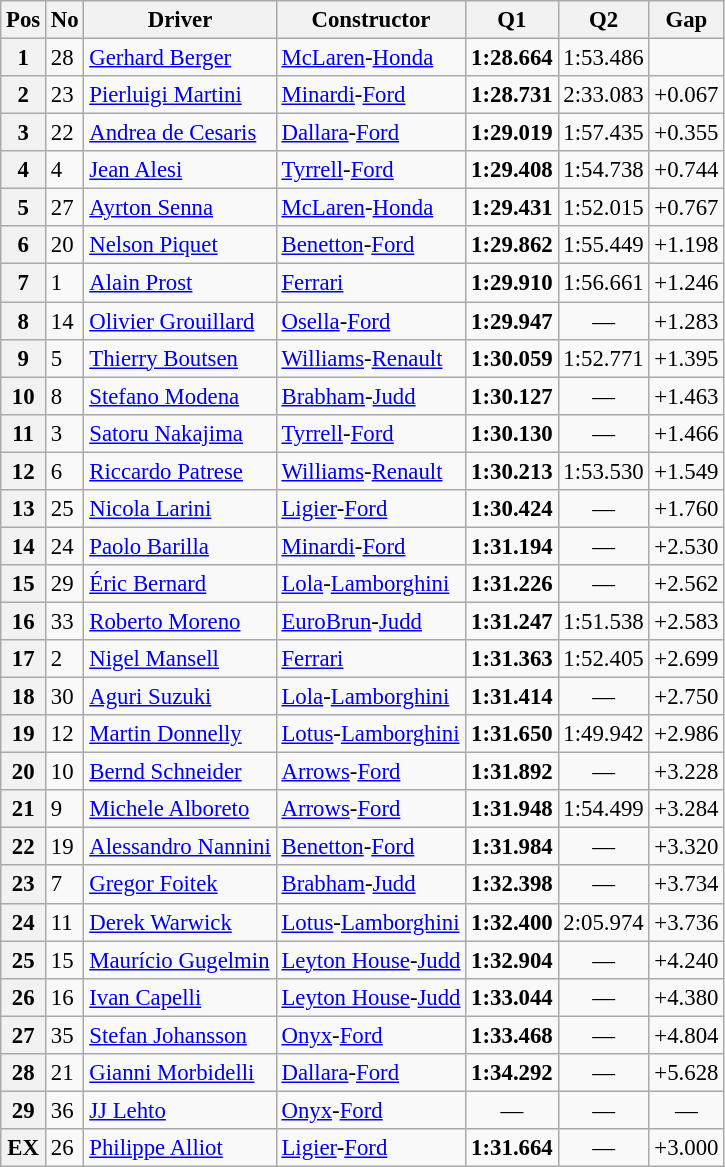<table class="wikitable sortable" style="font-size: 95%;">
<tr>
<th>Pos</th>
<th>No</th>
<th>Driver</th>
<th>Constructor</th>
<th>Q1</th>
<th>Q2</th>
<th>Gap</th>
</tr>
<tr>
<th>1</th>
<td>28</td>
<td data-sort-value="BER"> <a href='#'>Gerhard Berger</a></td>
<td><a href='#'>McLaren</a>-<a href='#'>Honda</a></td>
<td><strong>1:28.664</strong></td>
<td>1:53.486</td>
<td></td>
</tr>
<tr>
<th>2</th>
<td>23</td>
<td data-sort-value="MAR"> <a href='#'>Pierluigi Martini</a></td>
<td><a href='#'>Minardi</a>-<a href='#'>Ford</a></td>
<td><strong>1:28.731</strong></td>
<td>2:33.083</td>
<td>+0.067</td>
</tr>
<tr>
<th>3</th>
<td>22</td>
<td data-sort-value="CES"> <a href='#'>Andrea de Cesaris</a></td>
<td><a href='#'>Dallara</a>-<a href='#'>Ford</a></td>
<td><strong>1:29.019</strong></td>
<td>1:57.435</td>
<td>+0.355</td>
</tr>
<tr>
<th>4</th>
<td>4</td>
<td data-sort-value="ALE"> <a href='#'>Jean Alesi</a></td>
<td><a href='#'>Tyrrell</a>-<a href='#'>Ford</a></td>
<td><strong>1:29.408</strong></td>
<td>1:54.738</td>
<td>+0.744</td>
</tr>
<tr>
<th>5</th>
<td>27</td>
<td data-sort-value="SEN"> <a href='#'>Ayrton Senna</a></td>
<td><a href='#'>McLaren</a>-<a href='#'>Honda</a></td>
<td><strong>1:29.431</strong></td>
<td>1:52.015</td>
<td>+0.767</td>
</tr>
<tr>
<th>6</th>
<td>20</td>
<td data-sort-value="PIQ"> <a href='#'>Nelson Piquet</a></td>
<td><a href='#'>Benetton</a>-<a href='#'>Ford</a></td>
<td><strong>1:29.862</strong></td>
<td>1:55.449</td>
<td>+1.198</td>
</tr>
<tr>
<th>7</th>
<td>1</td>
<td data-sort-value="PRO"> <a href='#'>Alain Prost</a></td>
<td><a href='#'>Ferrari</a></td>
<td><strong>1:29.910</strong></td>
<td>1:56.661</td>
<td>+1.246</td>
</tr>
<tr>
<th>8</th>
<td>14</td>
<td data-sort-value="GRO"> <a href='#'>Olivier Grouillard</a></td>
<td><a href='#'>Osella</a>-<a href='#'>Ford</a></td>
<td><strong>1:29.947</strong></td>
<td align="center"data-sort-value="3">—</td>
<td>+1.283</td>
</tr>
<tr>
<th>9</th>
<td>5</td>
<td data-sort-value="BOU"> <a href='#'>Thierry Boutsen</a></td>
<td><a href='#'>Williams</a>-<a href='#'>Renault</a></td>
<td><strong>1:30.059</strong></td>
<td>1:52.771</td>
<td>+1.395</td>
</tr>
<tr>
<th>10</th>
<td>8</td>
<td data-sort-value="MOD"> <a href='#'>Stefano Modena</a></td>
<td><a href='#'>Brabham</a>-<a href='#'>Judd</a></td>
<td><strong>1:30.127</strong></td>
<td align="center"data-sort-value="3">—</td>
<td>+1.463</td>
</tr>
<tr>
<th>11</th>
<td>3</td>
<td data-sort-value="NAK"> <a href='#'>Satoru Nakajima</a></td>
<td><a href='#'>Tyrrell</a>-<a href='#'>Ford</a></td>
<td><strong>1:30.130</strong></td>
<td align="center"data-sort-value="3">—</td>
<td>+1.466</td>
</tr>
<tr>
<th>12</th>
<td>6</td>
<td data-sort-value="PAT"> <a href='#'>Riccardo Patrese</a></td>
<td><a href='#'>Williams</a>-<a href='#'>Renault</a></td>
<td><strong>1:30.213</strong></td>
<td>1:53.530</td>
<td>+1.549</td>
</tr>
<tr>
<th>13</th>
<td>25</td>
<td data-sort-value="LAR"> <a href='#'>Nicola Larini</a></td>
<td><a href='#'>Ligier</a>-<a href='#'>Ford</a></td>
<td><strong>1:30.424</strong></td>
<td align="center"data-sort-value="3">—</td>
<td>+1.760</td>
</tr>
<tr>
<th>14</th>
<td>24</td>
<td data-sort-value="BAR"> <a href='#'>Paolo Barilla</a></td>
<td><a href='#'>Minardi</a>-<a href='#'>Ford</a></td>
<td><strong>1:31.194</strong></td>
<td align="center"data-sort-value="3">—</td>
<td>+2.530</td>
</tr>
<tr>
<th>15</th>
<td>29</td>
<td data-sort-value="BER"> <a href='#'>Éric Bernard</a></td>
<td><a href='#'>Lola</a>-<a href='#'>Lamborghini</a></td>
<td><strong>1:31.226</strong></td>
<td align="center"data-sort-value="3">—</td>
<td>+2.562</td>
</tr>
<tr>
<th>16</th>
<td>33</td>
<td data-sort-value="MOR"> <a href='#'>Roberto Moreno</a></td>
<td><a href='#'>EuroBrun</a>-<a href='#'>Judd</a></td>
<td><strong>1:31.247</strong></td>
<td>1:51.538</td>
<td>+2.583</td>
</tr>
<tr>
<th>17</th>
<td>2</td>
<td data-sort-value="MAN"> <a href='#'>Nigel Mansell</a></td>
<td><a href='#'>Ferrari</a></td>
<td><strong>1:31.363</strong></td>
<td>1:52.405</td>
<td>+2.699</td>
</tr>
<tr>
<th>18</th>
<td>30</td>
<td data-sort-value="SUZ"> <a href='#'>Aguri Suzuki</a></td>
<td><a href='#'>Lola</a>-<a href='#'>Lamborghini</a></td>
<td><strong>1:31.414</strong></td>
<td align="center"data-sort-value="3">—</td>
<td>+2.750</td>
</tr>
<tr>
<th>19</th>
<td>12</td>
<td data-sort-value="DON"> <a href='#'>Martin Donnelly</a></td>
<td><a href='#'>Lotus</a>-<a href='#'>Lamborghini</a></td>
<td><strong>1:31.650</strong></td>
<td>1:49.942</td>
<td>+2.986</td>
</tr>
<tr>
<th>20</th>
<td>10</td>
<td data-sort-value="SCH"> <a href='#'>Bernd Schneider</a></td>
<td><a href='#'>Arrows</a>-<a href='#'>Ford</a></td>
<td><strong>1:31.892</strong></td>
<td align="center"data-sort-value="3">—</td>
<td>+3.228</td>
</tr>
<tr>
<th>21</th>
<td>9</td>
<td data-sort-value="ALB"> <a href='#'>Michele Alboreto</a></td>
<td><a href='#'>Arrows</a>-<a href='#'>Ford</a></td>
<td><strong>1:31.948</strong></td>
<td>1:54.499</td>
<td>+3.284</td>
</tr>
<tr>
<th>22</th>
<td>19</td>
<td data-sort-value="NAN"> <a href='#'>Alessandro Nannini</a></td>
<td><a href='#'>Benetton</a>-<a href='#'>Ford</a></td>
<td><strong>1:31.984</strong></td>
<td align="center"data-sort-value="3">—</td>
<td>+3.320</td>
</tr>
<tr>
<th>23</th>
<td>7</td>
<td data-sort-value="FOI"> <a href='#'>Gregor Foitek</a></td>
<td><a href='#'>Brabham</a>-<a href='#'>Judd</a></td>
<td><strong>1:32.398</strong></td>
<td align="center"data-sort-value="3">—</td>
<td>+3.734</td>
</tr>
<tr>
<th>24</th>
<td>11</td>
<td data-sort-value="WAR"> <a href='#'>Derek Warwick</a></td>
<td><a href='#'>Lotus</a>-<a href='#'>Lamborghini</a></td>
<td><strong>1:32.400</strong></td>
<td>2:05.974</td>
<td>+3.736</td>
</tr>
<tr>
<th>25</th>
<td>15</td>
<td data-sort-value="GUG"> <a href='#'>Maurício Gugelmin</a></td>
<td><a href='#'>Leyton House</a>-<a href='#'>Judd</a></td>
<td><strong>1:32.904</strong></td>
<td align="center"data-sort-value="3">—</td>
<td>+4.240</td>
</tr>
<tr>
<th>26</th>
<td>16</td>
<td data-sort-value="CAP"> <a href='#'>Ivan Capelli</a></td>
<td><a href='#'>Leyton House</a>-<a href='#'>Judd</a></td>
<td><strong>1:33.044</strong></td>
<td align="center"data-sort-value="3">—</td>
<td>+4.380</td>
</tr>
<tr>
<th>27</th>
<td>35</td>
<td data-sort-value="STE"> <a href='#'>Stefan Johansson</a></td>
<td><a href='#'>Onyx</a>-<a href='#'>Ford</a></td>
<td><strong>1:33.468</strong></td>
<td align="center"data-sort-value="3">—</td>
<td>+4.804</td>
</tr>
<tr>
<th>28</th>
<td>21</td>
<td data-sort-value="MOR"> <a href='#'>Gianni Morbidelli</a></td>
<td><a href='#'>Dallara</a>-<a href='#'>Ford</a></td>
<td><strong>1:34.292</strong></td>
<td align="center"data-sort-value="3">—</td>
<td>+5.628</td>
</tr>
<tr>
<th>29</th>
<td>36</td>
<td data-sort-value="LEH"> <a href='#'>JJ Lehto</a></td>
<td><a href='#'>Onyx</a>-<a href='#'>Ford</a></td>
<td align="center" data-sort-value="2">—</td>
<td align="center"data-sort-value="3">—</td>
<td align="center"data-sort-value="6">—</td>
</tr>
<tr>
<th>EX</th>
<td>26</td>
<td data-sort-value="ALL"> <a href='#'>Philippe Alliot</a></td>
<td><a href='#'>Ligier</a>-<a href='#'>Ford</a></td>
<td><strong>1:31.664</strong></td>
<td align="center"data-sort-value="3">—</td>
<td>+3.000</td>
</tr>
</table>
